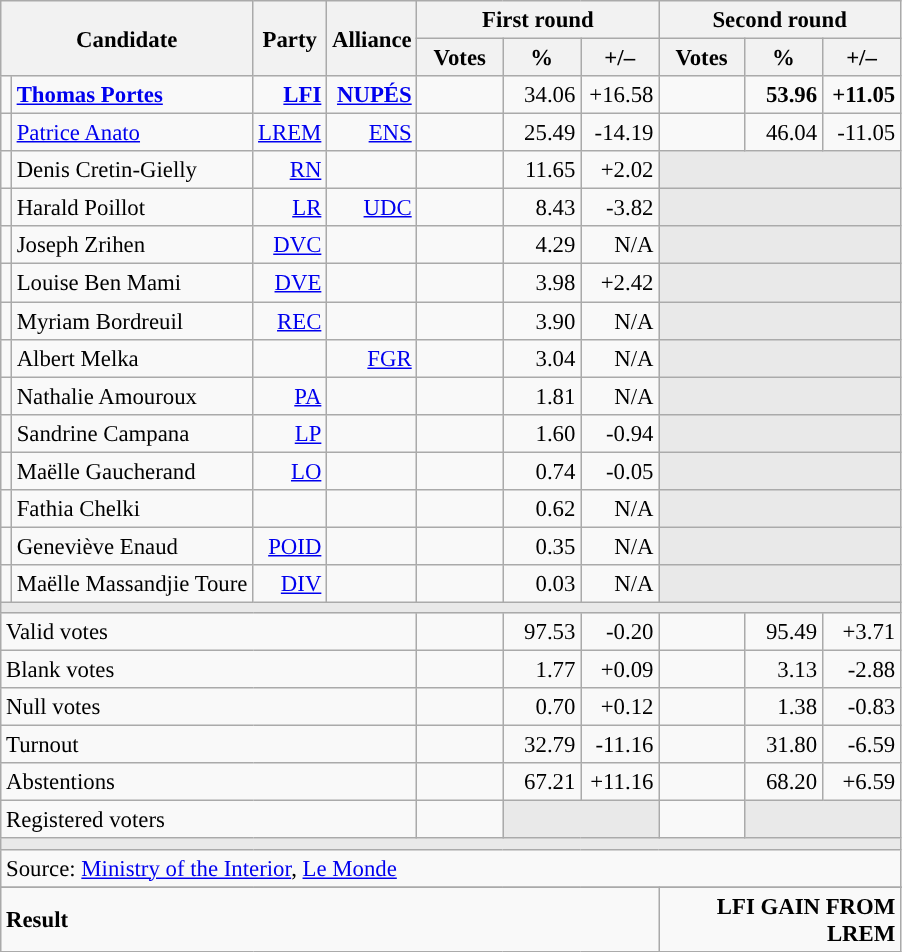<table class="wikitable" style="text-align:right;font-size:95%;">
<tr>
<th rowspan="2" colspan="2">Candidate</th>
<th rowspan="2">Party</th>
<th rowspan="2">Alliance</th>
<th colspan="3">First round</th>
<th colspan="3">Second round</th>
</tr>
<tr>
<th style="width:50px;">Votes</th>
<th style="width:45px;">%</th>
<th style="width:45px;">+/–</th>
<th style="width:50px;">Votes</th>
<th style="width:45px;">%</th>
<th style="width:45px;">+/–</th>
</tr>
<tr>
<td style="color:inherit;background:"></td>
<td style="text-align:left;"><strong><a href='#'>Thomas Portes</a></strong></td>
<td><a href='#'><strong>LFI</strong></a> </td>
<td><a href='#'><strong>NUPÉS</strong></a> </td>
<td></td>
<td>34.06</td>
<td>+16.58</td>
<td><strong></strong></td>
<td><strong>53.96</strong></td>
<td><strong>+11.05</strong></td>
</tr>
<tr>
<td style="color:inherit;background:"></td>
<td style="text-align:left;"><a href='#'>Patrice Anato</a></td>
<td><a href='#'>LREM</a> </td>
<td><a href='#'>ENS</a> </td>
<td></td>
<td>25.49</td>
<td>-14.19</td>
<td></td>
<td>46.04</td>
<td>-11.05</td>
</tr>
<tr>
<td style="color:inherit;background:"></td>
<td style="text-align:left;">Denis Cretin-Gielly</td>
<td><a href='#'>RN</a></td>
<td></td>
<td></td>
<td>11.65</td>
<td>+2.02</td>
<td colspan="3" style="background:#E9E9E9;"></td>
</tr>
<tr>
<td style="color:inherit;background:"></td>
<td style="text-align:left;">Harald Poillot</td>
<td><a href='#'>LR</a></td>
<td><a href='#'>UDC</a></td>
<td></td>
<td>8.43</td>
<td>-3.82</td>
<td colspan="3" style="background:#E9E9E9;"></td>
</tr>
<tr>
<td style="color:inherit;background:"></td>
<td style="text-align:left;">Joseph Zrihen</td>
<td><a href='#'>DVC</a></td>
<td></td>
<td></td>
<td>4.29</td>
<td>N/A</td>
<td colspan="3" style="background:#E9E9E9;"></td>
</tr>
<tr>
<td style="color:inherit;background:"></td>
<td style="text-align:left;">Louise Ben Mami</td>
<td><a href='#'>DVE</a></td>
<td></td>
<td></td>
<td>3.98</td>
<td>+2.42</td>
<td colspan="3" style="background:#E9E9E9;"></td>
</tr>
<tr>
<td style="color:inherit;background:"></td>
<td style="text-align:left;">Myriam Bordreuil</td>
<td><a href='#'>REC</a></td>
<td></td>
<td></td>
<td>3.90</td>
<td>N/A</td>
<td colspan="3" style="background:#E9E9E9;"></td>
</tr>
<tr>
<td style="color:inherit;background:"></td>
<td style="text-align:left;">Albert Melka</td>
<td></td>
<td><a href='#'>FGR</a></td>
<td></td>
<td>3.04</td>
<td>N/A</td>
<td colspan="3" style="background:#E9E9E9;"></td>
</tr>
<tr>
<td style="color:inherit;background:"></td>
<td style="text-align:left;">Nathalie Amouroux</td>
<td><a href='#'>PA</a></td>
<td></td>
<td></td>
<td>1.81</td>
<td>N/A</td>
<td colspan="3" style="background:#E9E9E9;"></td>
</tr>
<tr>
<td style="color:inherit;background:"></td>
<td style="text-align:left;">Sandrine Campana</td>
<td><a href='#'>LP</a></td>
<td></td>
<td></td>
<td>1.60</td>
<td>-0.94</td>
<td colspan="3" style="background:#E9E9E9;"></td>
</tr>
<tr>
<td style="color:inherit;background:"></td>
<td style="text-align:left;">Maëlle Gaucherand</td>
<td><a href='#'>LO</a></td>
<td></td>
<td></td>
<td>0.74</td>
<td>-0.05</td>
<td colspan="3" style="background:#E9E9E9;"></td>
</tr>
<tr>
<td style="color:inherit;background:"></td>
<td style="text-align:left;">Fathia Chelki</td>
<td></td>
<td></td>
<td></td>
<td>0.62</td>
<td>N/A</td>
<td colspan="3" style="background:#E9E9E9;"></td>
</tr>
<tr>
<td style="color:inherit;background:"></td>
<td style="text-align:left;">Geneviève Enaud</td>
<td><a href='#'>POID</a></td>
<td></td>
<td></td>
<td>0.35</td>
<td>N/A</td>
<td colspan="3" style="background:#E9E9E9;"></td>
</tr>
<tr>
<td style="color:inherit;background:"></td>
<td style="text-align:left;">Maëlle Massandjie Toure</td>
<td><a href='#'>DIV</a></td>
<td></td>
<td></td>
<td>0.03</td>
<td>N/A</td>
<td colspan="3" style="background:#E9E9E9;"></td>
</tr>
<tr>
<td colspan="10" style="background:#E9E9E9;"></td>
</tr>
<tr>
<td colspan="4" style="text-align:left;">Valid votes</td>
<td></td>
<td>97.53</td>
<td>-0.20</td>
<td></td>
<td>95.49</td>
<td>+3.71</td>
</tr>
<tr>
<td colspan="4" style="text-align:left;">Blank votes</td>
<td></td>
<td>1.77</td>
<td>+0.09</td>
<td></td>
<td>3.13</td>
<td>-2.88</td>
</tr>
<tr>
<td colspan="4" style="text-align:left;">Null votes</td>
<td></td>
<td>0.70</td>
<td>+0.12</td>
<td></td>
<td>1.38</td>
<td>-0.83</td>
</tr>
<tr>
<td colspan="4" style="text-align:left;">Turnout</td>
<td></td>
<td>32.79</td>
<td>-11.16</td>
<td></td>
<td>31.80</td>
<td>-6.59</td>
</tr>
<tr>
<td colspan="4" style="text-align:left;">Abstentions</td>
<td></td>
<td>67.21</td>
<td>+11.16</td>
<td></td>
<td>68.20</td>
<td>+6.59</td>
</tr>
<tr>
<td colspan="4" style="text-align:left;">Registered voters</td>
<td></td>
<td colspan="2" style="background:#E9E9E9;"></td>
<td></td>
<td colspan="2" style="background:#E9E9E9;"></td>
</tr>
<tr>
<td colspan="10" style="background:#E9E9E9;"></td>
</tr>
<tr>
<td colspan="10" style="text-align:left;">Source: <a href='#'>Ministry of the Interior</a>, <a href='#'>Le Monde</a></td>
</tr>
<tr>
</tr>
<tr style="font-weight:bold">
<td colspan="7" style="text-align:left;">Result</td>
<td colspan="7" style="background-color:">LFI GAIN FROM LREM</td>
</tr>
</table>
